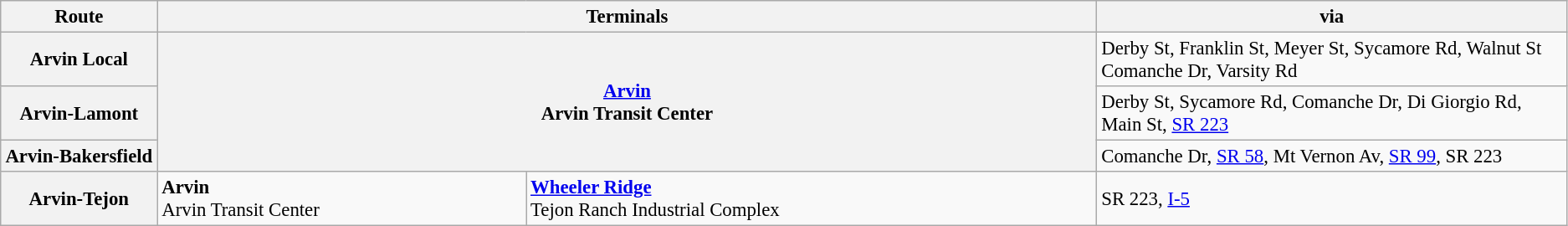<table class="wikitable" style="font-size: 95%;">
<tr>
<th style="width:10%;">Route</th>
<th colspan="2">Terminals</th>
<th style="width:30%;">via</th>
</tr>
<tr>
<th><strong>Arvin Local</strong></th>
<th colspan="2" rowspan="3"><a href='#'><strong>Arvin</strong></a><br>Arvin Transit Center</th>
<td>Derby St, Franklin St, Meyer St, Sycamore Rd, Walnut St Comanche Dr, Varsity Rd</td>
</tr>
<tr>
<th><strong>Arvin-Lamont</strong></th>
<td>Derby St, Sycamore Rd, Comanche Dr, Di Giorgio Rd, Main St, <a href='#'>SR 223</a></td>
</tr>
<tr>
<th>Arvin-Bakersfield</th>
<td>Comanche Dr, <a href='#'>SR 58</a>, Mt Vernon Av, <a href='#'>SR 99</a>, SR 223</td>
</tr>
<tr>
<th><strong>Arvin-Tejon</strong></th>
<td><strong>Arvin</strong><br>Arvin Transit Center</td>
<td><a href='#'><strong>Wheeler Ridge</strong></a><br>Tejon Ranch Industrial Complex</td>
<td>SR 223, <a href='#'>I-5</a></td>
</tr>
</table>
